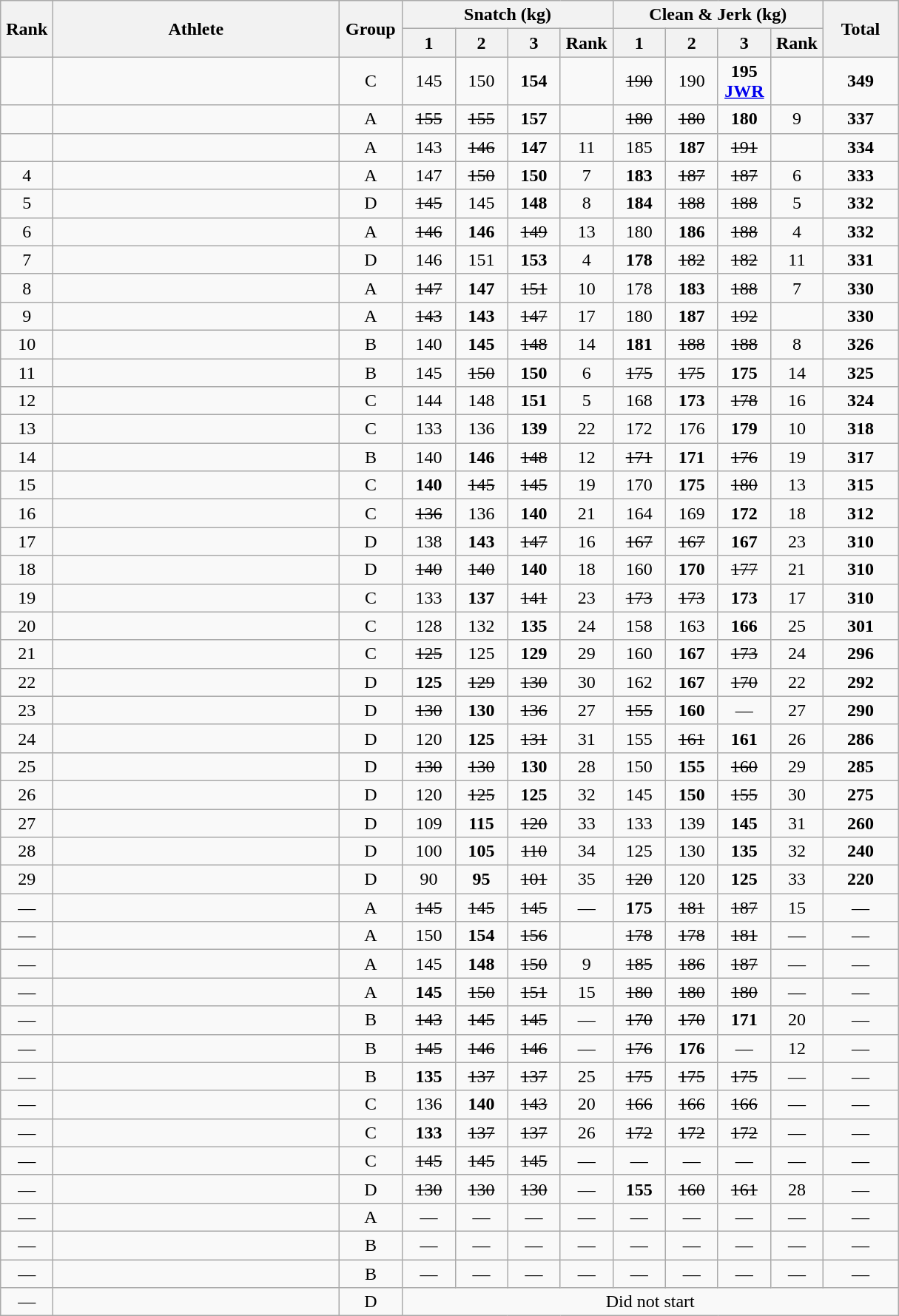<table class = "wikitable" style="text-align:center;">
<tr>
<th rowspan=2 width=40>Rank</th>
<th rowspan=2 width=250>Athlete</th>
<th rowspan=2 width=50>Group</th>
<th colspan=4>Snatch (kg)</th>
<th colspan=4>Clean & Jerk (kg)</th>
<th rowspan=2 width=60>Total</th>
</tr>
<tr>
<th width=40>1</th>
<th width=40>2</th>
<th width=40>3</th>
<th width=40>Rank</th>
<th width=40>1</th>
<th width=40>2</th>
<th width=40>3</th>
<th width=40>Rank</th>
</tr>
<tr>
<td></td>
<td align=left></td>
<td>C</td>
<td>145</td>
<td>150</td>
<td><strong>154</strong></td>
<td></td>
<td><s>190</s></td>
<td>190</td>
<td><strong>195 <a href='#'>JWR</a></strong></td>
<td></td>
<td><strong>349</strong></td>
</tr>
<tr>
<td></td>
<td align=left></td>
<td>A</td>
<td><s>155</s></td>
<td><s>155</s></td>
<td><strong>157</strong></td>
<td></td>
<td><s>180</s></td>
<td><s>180</s></td>
<td><strong>180</strong></td>
<td>9</td>
<td><strong>337</strong></td>
</tr>
<tr>
<td></td>
<td align=left></td>
<td>A</td>
<td>143</td>
<td><s>146</s></td>
<td><strong>147</strong></td>
<td>11</td>
<td>185</td>
<td><strong>187</strong></td>
<td><s>191</s></td>
<td></td>
<td><strong>334</strong></td>
</tr>
<tr>
<td>4</td>
<td align=left></td>
<td>A</td>
<td>147</td>
<td><s>150</s></td>
<td><strong>150</strong></td>
<td>7</td>
<td><strong>183</strong></td>
<td><s>187</s></td>
<td><s>187</s></td>
<td>6</td>
<td><strong>333</strong></td>
</tr>
<tr>
<td>5</td>
<td align=left></td>
<td>D</td>
<td><s>145</s></td>
<td>145</td>
<td><strong>148</strong></td>
<td>8</td>
<td><strong>184</strong></td>
<td><s>188</s></td>
<td><s>188</s></td>
<td>5</td>
<td><strong>332</strong></td>
</tr>
<tr>
<td>6</td>
<td align=left></td>
<td>A</td>
<td><s>146</s></td>
<td><strong>146</strong></td>
<td><s>149</s></td>
<td>13</td>
<td>180</td>
<td><strong>186</strong></td>
<td><s>188</s></td>
<td>4</td>
<td><strong>332</strong></td>
</tr>
<tr>
<td>7</td>
<td align=left></td>
<td>D</td>
<td>146</td>
<td>151</td>
<td><strong>153</strong></td>
<td>4</td>
<td><strong>178</strong></td>
<td><s>182</s></td>
<td><s>182</s></td>
<td>11</td>
<td><strong>331</strong></td>
</tr>
<tr>
<td>8</td>
<td align=left></td>
<td>A</td>
<td><s>147</s></td>
<td><strong>147</strong></td>
<td><s>151</s></td>
<td>10</td>
<td>178</td>
<td><strong>183</strong></td>
<td><s>188</s></td>
<td>7</td>
<td><strong>330</strong></td>
</tr>
<tr>
<td>9</td>
<td align=left></td>
<td>A</td>
<td><s>143</s></td>
<td><strong>143</strong></td>
<td><s>147</s></td>
<td>17</td>
<td>180</td>
<td><strong>187</strong></td>
<td><s>192</s></td>
<td></td>
<td><strong>330</strong></td>
</tr>
<tr>
<td>10</td>
<td align=left></td>
<td>B</td>
<td>140</td>
<td><strong>145</strong></td>
<td><s>148</s></td>
<td>14</td>
<td><strong>181</strong></td>
<td><s>188</s></td>
<td><s>188</s></td>
<td>8</td>
<td><strong>326</strong></td>
</tr>
<tr>
<td>11</td>
<td align=left></td>
<td>B</td>
<td>145</td>
<td><s>150</s></td>
<td><strong>150</strong></td>
<td>6</td>
<td><s>175</s></td>
<td><s>175</s></td>
<td><strong>175</strong></td>
<td>14</td>
<td><strong>325</strong></td>
</tr>
<tr>
<td>12</td>
<td align=left></td>
<td>C</td>
<td>144</td>
<td>148</td>
<td><strong>151</strong></td>
<td>5</td>
<td>168</td>
<td><strong>173</strong></td>
<td><s>178</s></td>
<td>16</td>
<td><strong>324</strong></td>
</tr>
<tr>
<td>13</td>
<td align=left></td>
<td>C</td>
<td>133</td>
<td>136</td>
<td><strong>139</strong></td>
<td>22</td>
<td>172</td>
<td>176</td>
<td><strong>179</strong></td>
<td>10</td>
<td><strong>318</strong></td>
</tr>
<tr>
<td>14</td>
<td align=left></td>
<td>B</td>
<td>140</td>
<td><strong>146</strong></td>
<td><s>148</s></td>
<td>12</td>
<td><s>171</s></td>
<td><strong>171</strong></td>
<td><s>176</s></td>
<td>19</td>
<td><strong>317</strong></td>
</tr>
<tr>
<td>15</td>
<td align=left></td>
<td>C</td>
<td><strong>140</strong></td>
<td><s>145</s></td>
<td><s>145</s></td>
<td>19</td>
<td>170</td>
<td><strong>175</strong></td>
<td><s>180</s></td>
<td>13</td>
<td><strong>315</strong></td>
</tr>
<tr>
<td>16</td>
<td align=left></td>
<td>C</td>
<td><s>136</s></td>
<td>136</td>
<td><strong>140</strong></td>
<td>21</td>
<td>164</td>
<td>169</td>
<td><strong>172</strong></td>
<td>18</td>
<td><strong>312</strong></td>
</tr>
<tr>
<td>17</td>
<td align=left></td>
<td>D</td>
<td>138</td>
<td><strong>143</strong></td>
<td><s>147</s></td>
<td>16</td>
<td><s>167</s></td>
<td><s>167</s></td>
<td><strong>167</strong></td>
<td>23</td>
<td><strong>310</strong></td>
</tr>
<tr>
<td>18</td>
<td align=left></td>
<td>D</td>
<td><s>140</s></td>
<td><s>140</s></td>
<td><strong>140</strong></td>
<td>18</td>
<td>160</td>
<td><strong>170</strong></td>
<td><s>177</s></td>
<td>21</td>
<td><strong>310</strong></td>
</tr>
<tr>
<td>19</td>
<td align=left></td>
<td>C</td>
<td>133</td>
<td><strong>137</strong></td>
<td><s>141</s></td>
<td>23</td>
<td><s>173</s></td>
<td><s>173</s></td>
<td><strong>173</strong></td>
<td>17</td>
<td><strong>310</strong></td>
</tr>
<tr>
<td>20</td>
<td align=left></td>
<td>C</td>
<td>128</td>
<td>132</td>
<td><strong>135</strong></td>
<td>24</td>
<td>158</td>
<td>163</td>
<td><strong>166</strong></td>
<td>25</td>
<td><strong>301</strong></td>
</tr>
<tr>
<td>21</td>
<td align=left></td>
<td>C</td>
<td><s>125</s></td>
<td>125</td>
<td><strong>129</strong></td>
<td>29</td>
<td>160</td>
<td><strong>167</strong></td>
<td><s>173</s></td>
<td>24</td>
<td><strong>296</strong></td>
</tr>
<tr>
<td>22</td>
<td align=left></td>
<td>D</td>
<td><strong>125</strong></td>
<td><s>129</s></td>
<td><s>130</s></td>
<td>30</td>
<td>162</td>
<td><strong>167</strong></td>
<td><s>170</s></td>
<td>22</td>
<td><strong>292</strong></td>
</tr>
<tr>
<td>23</td>
<td align=left></td>
<td>D</td>
<td><s>130</s></td>
<td><strong>130</strong></td>
<td><s>136</s></td>
<td>27</td>
<td><s>155</s></td>
<td><strong>160</strong></td>
<td>—</td>
<td>27</td>
<td><strong>290</strong></td>
</tr>
<tr>
<td>24</td>
<td align=left></td>
<td>D</td>
<td>120</td>
<td><strong>125</strong></td>
<td><s>131</s></td>
<td>31</td>
<td>155</td>
<td><s>161</s></td>
<td><strong>161</strong></td>
<td>26</td>
<td><strong>286</strong></td>
</tr>
<tr>
<td>25</td>
<td align=left></td>
<td>D</td>
<td><s>130</s></td>
<td><s>130</s></td>
<td><strong>130</strong></td>
<td>28</td>
<td>150</td>
<td><strong>155</strong></td>
<td><s>160</s></td>
<td>29</td>
<td><strong>285</strong></td>
</tr>
<tr>
<td>26</td>
<td align=left></td>
<td>D</td>
<td>120</td>
<td><s>125</s></td>
<td><strong>125</strong></td>
<td>32</td>
<td>145</td>
<td><strong>150</strong></td>
<td><s>155</s></td>
<td>30</td>
<td><strong>275</strong></td>
</tr>
<tr>
<td>27</td>
<td align=left></td>
<td>D</td>
<td>109</td>
<td><strong>115</strong></td>
<td><s>120</s></td>
<td>33</td>
<td>133</td>
<td>139</td>
<td><strong>145</strong></td>
<td>31</td>
<td><strong>260</strong></td>
</tr>
<tr>
<td>28</td>
<td align=left></td>
<td>D</td>
<td>100</td>
<td><strong>105</strong></td>
<td><s>110</s></td>
<td>34</td>
<td>125</td>
<td>130</td>
<td><strong>135</strong></td>
<td>32</td>
<td><strong>240</strong></td>
</tr>
<tr>
<td>29</td>
<td align=left></td>
<td>D</td>
<td>90</td>
<td><strong>95</strong></td>
<td><s>101</s></td>
<td>35</td>
<td><s>120</s></td>
<td>120</td>
<td><strong>125</strong></td>
<td>33</td>
<td><strong>220</strong></td>
</tr>
<tr>
<td>—</td>
<td align=left></td>
<td>A</td>
<td><s>145</s></td>
<td><s>145</s></td>
<td><s>145</s></td>
<td>—</td>
<td><strong>175</strong></td>
<td><s>181</s></td>
<td><s>187</s></td>
<td>15</td>
<td>—</td>
</tr>
<tr>
<td>—</td>
<td align=left></td>
<td>A</td>
<td>150</td>
<td><strong>154</strong></td>
<td><s>156</s></td>
<td></td>
<td><s>178</s></td>
<td><s>178</s></td>
<td><s>181</s></td>
<td>—</td>
<td>—</td>
</tr>
<tr>
<td>—</td>
<td align=left></td>
<td>A</td>
<td>145</td>
<td><strong>148</strong></td>
<td><s>150</s></td>
<td>9</td>
<td><s>185</s></td>
<td><s>186</s></td>
<td><s>187</s></td>
<td>—</td>
<td>—</td>
</tr>
<tr>
<td>—</td>
<td align=left></td>
<td>A</td>
<td><strong>145</strong></td>
<td><s>150</s></td>
<td><s>151</s></td>
<td>15</td>
<td><s>180</s></td>
<td><s>180</s></td>
<td><s>180</s></td>
<td>—</td>
<td>—</td>
</tr>
<tr>
<td>—</td>
<td align=left></td>
<td>B</td>
<td><s>143</s></td>
<td><s>145</s></td>
<td><s>145</s></td>
<td>—</td>
<td><s>170</s></td>
<td><s>170</s></td>
<td><strong>171</strong></td>
<td>20</td>
<td>—</td>
</tr>
<tr>
<td>—</td>
<td align=left></td>
<td>B</td>
<td><s>145</s></td>
<td><s>146</s></td>
<td><s>146</s></td>
<td>—</td>
<td><s>176</s></td>
<td><strong>176</strong></td>
<td>—</td>
<td>12</td>
<td>—</td>
</tr>
<tr>
<td>—</td>
<td align=left></td>
<td>B</td>
<td><strong>135</strong></td>
<td><s>137</s></td>
<td><s>137</s></td>
<td>25</td>
<td><s>175</s></td>
<td><s>175</s></td>
<td><s>175</s></td>
<td>—</td>
<td>—</td>
</tr>
<tr>
<td>—</td>
<td align=left></td>
<td>C</td>
<td>136</td>
<td><strong>140</strong></td>
<td><s>143</s></td>
<td>20</td>
<td><s>166</s></td>
<td><s>166</s></td>
<td><s>166</s></td>
<td>—</td>
<td>—</td>
</tr>
<tr>
<td>—</td>
<td align=left></td>
<td>C</td>
<td><strong>133</strong></td>
<td><s>137</s></td>
<td><s>137</s></td>
<td>26</td>
<td><s>172</s></td>
<td><s>172</s></td>
<td><s>172</s></td>
<td>—</td>
<td>—</td>
</tr>
<tr>
<td>—</td>
<td align=left></td>
<td>C</td>
<td><s>145</s></td>
<td><s>145</s></td>
<td><s>145</s></td>
<td>—</td>
<td>—</td>
<td>—</td>
<td>—</td>
<td>—</td>
<td>—</td>
</tr>
<tr>
<td>—</td>
<td align=left></td>
<td>D</td>
<td><s>130</s></td>
<td><s>130</s></td>
<td><s>130</s></td>
<td>—</td>
<td><strong>155</strong></td>
<td><s>160</s></td>
<td><s>161</s></td>
<td>28</td>
<td>—</td>
</tr>
<tr>
<td>—</td>
<td align=left></td>
<td>A</td>
<td>—</td>
<td>—</td>
<td>—</td>
<td>—</td>
<td>—</td>
<td>—</td>
<td>—</td>
<td>—</td>
<td>—</td>
</tr>
<tr>
<td>—</td>
<td align=left></td>
<td>B</td>
<td>—</td>
<td>—</td>
<td>—</td>
<td>—</td>
<td>—</td>
<td>—</td>
<td>—</td>
<td>—</td>
<td>—</td>
</tr>
<tr>
<td>—</td>
<td align=left></td>
<td>B</td>
<td>—</td>
<td>—</td>
<td>—</td>
<td>—</td>
<td>—</td>
<td>—</td>
<td>—</td>
<td>—</td>
<td>—</td>
</tr>
<tr>
<td>—</td>
<td align=left></td>
<td>D</td>
<td colspan=9>Did not start</td>
</tr>
</table>
